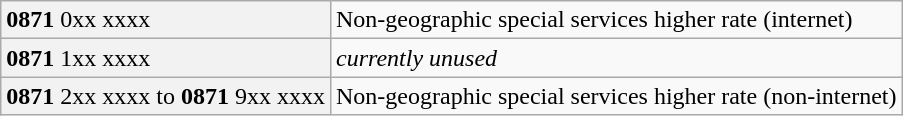<table class="wikitable" style="margin-left: 1.5em;">
<tr>
<th scope="row" style="font-weight: normal; text-align: left;"><strong>0871</strong> 0xx xxxx</th>
<td>Non-geographic special services higher rate (internet)</td>
</tr>
<tr>
<th scope="row" style="font-weight: normal; text-align: left;"><strong>0871</strong> 1xx xxxx</th>
<td><em>currently unused</em></td>
</tr>
<tr>
<th scope="row" style="font-weight: normal;"><strong>0871</strong> 2xx xxxx to <strong>0871</strong> 9xx xxxx</th>
<td>Non-geographic special services higher rate (non-internet)</td>
</tr>
</table>
